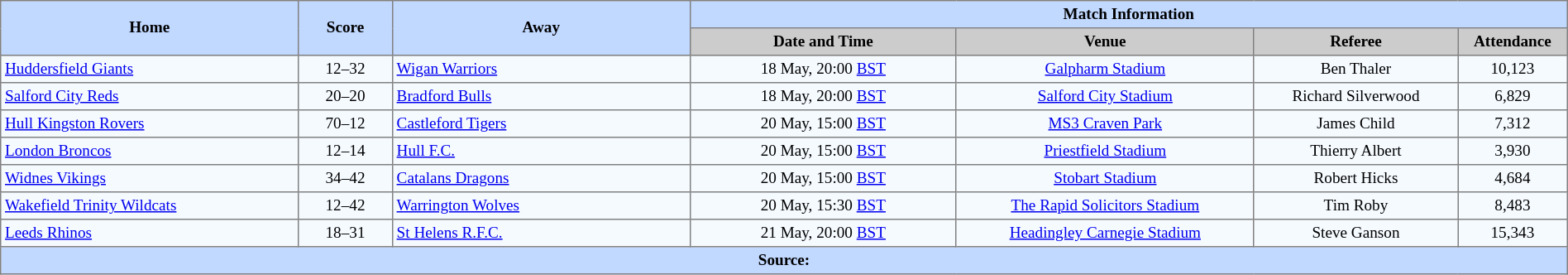<table border=1 style="border-collapse:collapse; font-size:80%; text-align:center;" cellpadding=3 cellspacing=0 width=100%>
<tr bgcolor=#C1D8FF>
<th rowspan=2 width=19%>Home</th>
<th rowspan=2 width=6%>Score</th>
<th rowspan=2 width=19%>Away</th>
<th colspan=6>Match Information</th>
</tr>
<tr bgcolor=#CCCCCC>
<th width=17%>Date and Time</th>
<th width=19%>Venue</th>
<th width=13%>Referee</th>
<th width=7%>Attendance</th>
</tr>
<tr bgcolor=#F5FAFF>
<td align=left> <a href='#'>Huddersfield Giants</a></td>
<td>12–32</td>
<td align=left> <a href='#'>Wigan Warriors</a></td>
<td>18 May, 20:00 <a href='#'>BST</a></td>
<td><a href='#'>Galpharm Stadium</a></td>
<td>Ben Thaler</td>
<td>10,123</td>
</tr>
<tr bgcolor=#F5FAFF>
<td align=left> <a href='#'>Salford City Reds</a></td>
<td>20–20</td>
<td align=left> <a href='#'>Bradford Bulls</a></td>
<td>18 May, 20:00 <a href='#'>BST</a></td>
<td><a href='#'>Salford City Stadium</a></td>
<td>Richard Silverwood</td>
<td>6,829</td>
</tr>
<tr bgcolor=#F5FAFF>
<td align=left> <a href='#'>Hull Kingston Rovers</a></td>
<td>70–12</td>
<td align=left> <a href='#'>Castleford Tigers</a></td>
<td>20 May, 15:00 <a href='#'>BST</a></td>
<td><a href='#'>MS3 Craven Park</a></td>
<td>James Child</td>
<td>7,312</td>
</tr>
<tr bgcolor=#F5FAFF>
<td align=left> <a href='#'>London Broncos</a></td>
<td>12–14</td>
<td align=left> <a href='#'>Hull F.C.</a></td>
<td>20 May, 15:00 <a href='#'>BST</a></td>
<td><a href='#'>Priestfield Stadium</a></td>
<td>Thierry Albert</td>
<td>3,930</td>
</tr>
<tr bgcolor=#F5FAFF>
<td align=left> <a href='#'>Widnes Vikings</a></td>
<td>34–42</td>
<td align=left> <a href='#'>Catalans Dragons</a></td>
<td>20 May, 15:00 <a href='#'>BST</a></td>
<td><a href='#'>Stobart Stadium</a></td>
<td>Robert Hicks</td>
<td>4,684</td>
</tr>
<tr bgcolor=#F5FAFF>
<td align=left> <a href='#'>Wakefield Trinity Wildcats</a></td>
<td>12–42</td>
<td align=left> <a href='#'>Warrington Wolves</a></td>
<td>20 May, 15:30 <a href='#'>BST</a></td>
<td><a href='#'>The Rapid Solicitors Stadium</a></td>
<td>Tim Roby</td>
<td>8,483</td>
</tr>
<tr bgcolor=#F5FAFF>
<td align=left> <a href='#'>Leeds Rhinos</a></td>
<td>18–31</td>
<td align=left> <a href='#'>St Helens R.F.C.</a></td>
<td>21 May, 20:00 <a href='#'>BST</a></td>
<td><a href='#'>Headingley Carnegie Stadium</a></td>
<td>Steve Ganson</td>
<td>15,343</td>
</tr>
<tr bgcolor=#C1D8FF>
<th colspan=12>Source:</th>
</tr>
</table>
